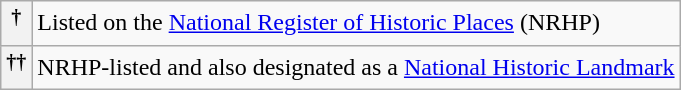<table class="wikitable">
<tr>
<th><sup>†</sup></th>
<td>Listed on the <a href='#'>National Register of Historic Places</a> (NRHP)</td>
</tr>
<tr>
<th><sup>††</sup></th>
<td>NRHP-listed and also designated as a <a href='#'>National Historic Landmark</a></td>
</tr>
</table>
